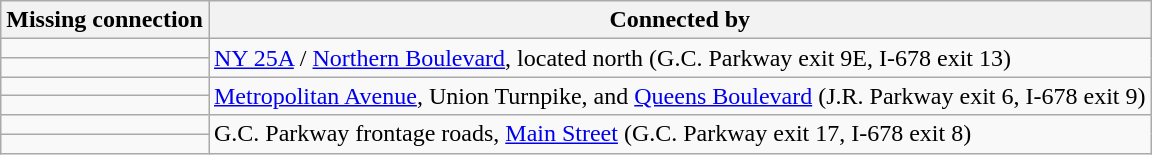<table class="wikitable">
<tr>
<th>Missing connection</th>
<th>Connected by</th>
</tr>
<tr>
<td></td>
<td rowspan=2><a href='#'>NY 25A</a> / <a href='#'>Northern Boulevard</a>, located  north (G.C. Parkway exit 9E, I-678 exit 13)</td>
</tr>
<tr>
<td></td>
</tr>
<tr>
<td></td>
<td rowspan=2><a href='#'>Metropolitan Avenue</a>, Union Turnpike, and <a href='#'>Queens Boulevard</a> (J.R. Parkway exit 6, I-678 exit 9)</td>
</tr>
<tr>
<td></td>
</tr>
<tr>
<td></td>
<td rowspan=2>G.C. Parkway frontage roads, <a href='#'>Main Street</a> (G.C. Parkway exit 17, I-678 exit 8)</td>
</tr>
<tr>
<td></td>
</tr>
</table>
